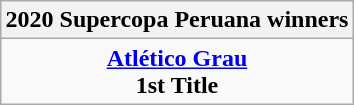<table class="wikitable" style="text-align: center; margin: 0 auto;">
<tr>
<th>2020 Supercopa Peruana winners</th>
</tr>
<tr>
<td><strong><a href='#'>Atlético Grau</a></strong><br><strong>1st Title</strong></td>
</tr>
</table>
